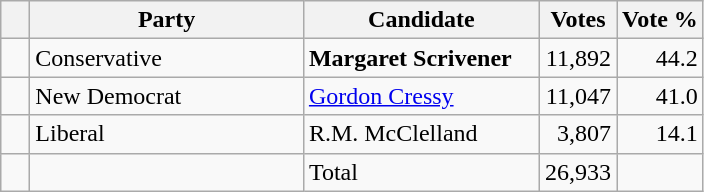<table class="wikitable">
<tr>
<th></th>
<th scope="col" width="175">Party</th>
<th scope="col" width="150">Candidate</th>
<th>Votes</th>
<th>Vote %</th>
</tr>
<tr>
<td>   </td>
<td>Conservative</td>
<td><strong>Margaret Scrivener</strong></td>
<td align=right>11,892</td>
<td align=right>44.2</td>
</tr>
<tr |>
<td>   </td>
<td>New Democrat</td>
<td><a href='#'>Gordon Cressy</a></td>
<td align=right>11,047</td>
<td align=right>41.0</td>
</tr>
<tr |>
<td>   </td>
<td>Liberal</td>
<td>R.M. McClelland</td>
<td align=right>3,807</td>
<td align=right>14.1<br></td>
</tr>
<tr |>
<td></td>
<td></td>
<td>Total</td>
<td align=right>26,933</td>
<td></td>
</tr>
</table>
